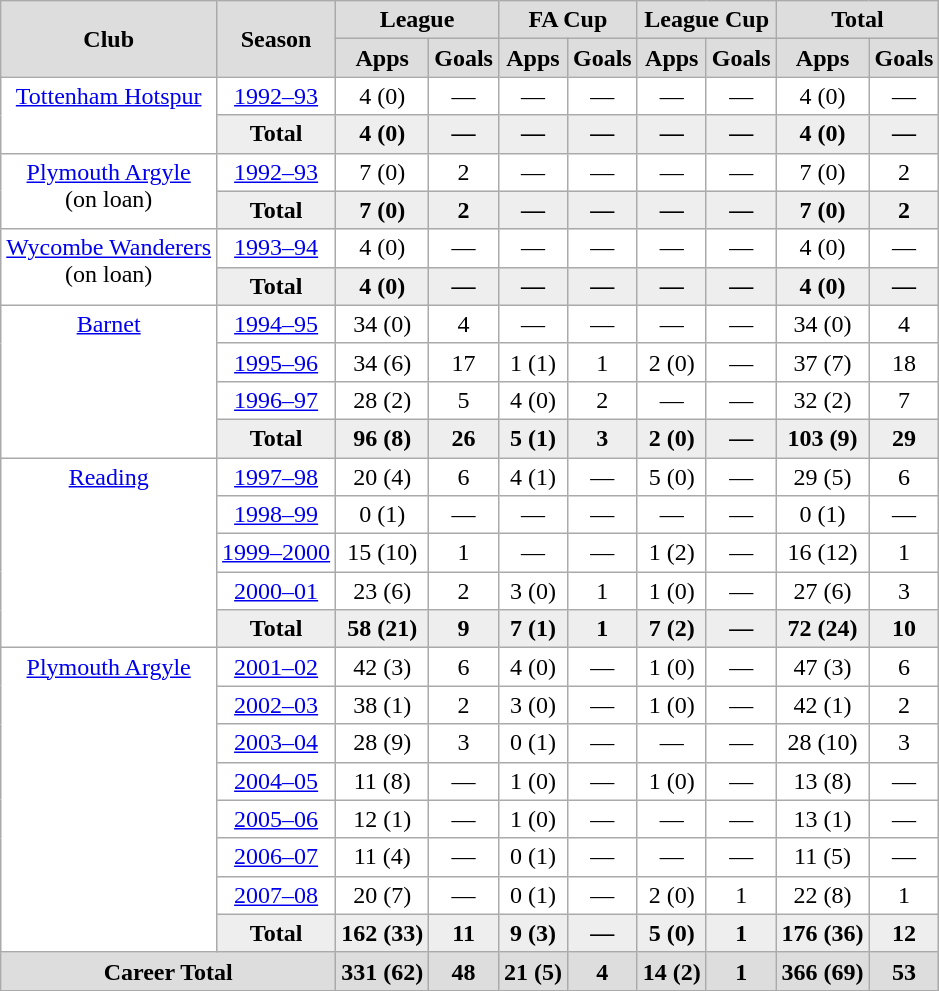<table class="wikitable" style="text-align: center; background-color:#ffffff;">
<tr style="font-weight:bold; background-color:#dddddd;">
<td rowspan="2">Club</td>
<td rowspan="2">Season</td>
<td colspan="2">League</td>
<td colspan="2">FA Cup</td>
<td colspan="2">League Cup</td>
<td colspan="2">Total</td>
</tr>
<tr style="font-weight:bold; background-color:#dddddd;">
<td>Apps</td>
<td>Goals</td>
<td>Apps</td>
<td>Goals</td>
<td>Apps</td>
<td>Goals</td>
<td>Apps</td>
<td>Goals</td>
</tr>
<tr>
<td rowspan="2" valign="top"><a href='#'>Tottenham Hotspur</a></td>
<td><a href='#'>1992–93</a></td>
<td>4 (0)</td>
<td>—</td>
<td>—</td>
<td>—</td>
<td>—</td>
<td>—</td>
<td>4 (0)</td>
<td>—</td>
</tr>
<tr style="font-weight:bold; background-color:#eeeeee;">
<td>Total</td>
<td>4 (0)</td>
<td>—</td>
<td>—</td>
<td>—</td>
<td>—</td>
<td>—</td>
<td>4 (0)</td>
<td>—</td>
</tr>
<tr>
<td rowspan="2" valign="top"><a href='#'>Plymouth Argyle</a><br>(on loan)</td>
<td><a href='#'>1992–93</a></td>
<td>7 (0)</td>
<td>2</td>
<td>—</td>
<td>—</td>
<td>—</td>
<td>—</td>
<td>7 (0)</td>
<td>2</td>
</tr>
<tr style="font-weight:bold; background-color:#eeeeee;">
<td>Total</td>
<td>7 (0)</td>
<td>2</td>
<td>—</td>
<td>—</td>
<td>—</td>
<td>—</td>
<td>7 (0)</td>
<td>2</td>
</tr>
<tr>
<td rowspan="2" valign="top"><a href='#'>Wycombe Wanderers</a><br>(on loan)</td>
<td><a href='#'>1993–94</a></td>
<td>4 (0)</td>
<td>—</td>
<td>—</td>
<td>—</td>
<td>—</td>
<td>—</td>
<td>4 (0)</td>
<td>—</td>
</tr>
<tr style="font-weight:bold; background-color:#eeeeee;">
<td>Total</td>
<td>4 (0)</td>
<td>—</td>
<td>—</td>
<td>—</td>
<td>—</td>
<td>—</td>
<td>4 (0)</td>
<td>—</td>
</tr>
<tr>
<td rowspan="4" valign="top"><a href='#'>Barnet</a></td>
<td><a href='#'>1994–95</a></td>
<td>34 (0)</td>
<td>4</td>
<td>—</td>
<td>—</td>
<td>—</td>
<td>—</td>
<td>34 (0)</td>
<td>4</td>
</tr>
<tr>
<td><a href='#'>1995–96</a></td>
<td>34 (6)</td>
<td>17</td>
<td>1 (1)</td>
<td>1</td>
<td>2 (0)</td>
<td>—</td>
<td>37 (7)</td>
<td>18</td>
</tr>
<tr>
<td><a href='#'>1996–97</a></td>
<td>28 (2)</td>
<td>5</td>
<td>4 (0)</td>
<td>2</td>
<td>—</td>
<td>—</td>
<td>32 (2)</td>
<td>7</td>
</tr>
<tr style="font-weight:bold; background-color:#eeeeee;">
<td>Total</td>
<td>96 (8)</td>
<td>26</td>
<td>5 (1)</td>
<td>3</td>
<td>2 (0)</td>
<td>—</td>
<td>103 (9)</td>
<td>29</td>
</tr>
<tr>
<td rowspan="5" valign="top"><a href='#'>Reading</a></td>
<td><a href='#'>1997–98</a></td>
<td>20 (4)</td>
<td>6</td>
<td>4 (1)</td>
<td>—</td>
<td>5 (0)</td>
<td>—</td>
<td>29 (5)</td>
<td>6</td>
</tr>
<tr>
<td><a href='#'>1998–99</a></td>
<td>0 (1)</td>
<td>—</td>
<td>—</td>
<td>—</td>
<td>—</td>
<td>—</td>
<td>0 (1)</td>
<td>—</td>
</tr>
<tr>
<td><a href='#'>1999–2000</a></td>
<td>15 (10)</td>
<td>1</td>
<td>—</td>
<td>—</td>
<td>1 (2)</td>
<td>—</td>
<td>16 (12)</td>
<td>1</td>
</tr>
<tr>
<td><a href='#'>2000–01</a></td>
<td>23 (6)</td>
<td>2</td>
<td>3 (0)</td>
<td>1</td>
<td>1 (0)</td>
<td>—</td>
<td>27 (6)</td>
<td>3</td>
</tr>
<tr style="font-weight:bold; background-color:#eeeeee;">
<td>Total</td>
<td>58 (21)</td>
<td>9</td>
<td>7 (1)</td>
<td>1</td>
<td>7 (2)</td>
<td>—</td>
<td>72 (24)</td>
<td>10</td>
</tr>
<tr>
<td rowspan="8" valign="top"><a href='#'>Plymouth Argyle</a></td>
<td><a href='#'>2001–02</a></td>
<td>42 (3)</td>
<td>6</td>
<td>4 (0)</td>
<td>—</td>
<td>1 (0)</td>
<td>—</td>
<td>47 (3)</td>
<td>6</td>
</tr>
<tr>
<td><a href='#'>2002–03</a></td>
<td>38 (1)</td>
<td>2</td>
<td>3 (0)</td>
<td>—</td>
<td>1 (0)</td>
<td>—</td>
<td>42 (1)</td>
<td>2</td>
</tr>
<tr>
<td><a href='#'>2003–04</a></td>
<td>28 (9)</td>
<td>3</td>
<td>0 (1)</td>
<td>—</td>
<td>—</td>
<td>—</td>
<td>28 (10)</td>
<td>3</td>
</tr>
<tr>
<td><a href='#'>2004–05</a></td>
<td>11 (8)</td>
<td>—</td>
<td>1 (0)</td>
<td>—</td>
<td>1 (0)</td>
<td>—</td>
<td>13 (8)</td>
<td>—</td>
</tr>
<tr>
<td><a href='#'>2005–06</a></td>
<td>12 (1)</td>
<td>—</td>
<td>1 (0)</td>
<td>—</td>
<td>—</td>
<td>—</td>
<td>13 (1)</td>
<td>—</td>
</tr>
<tr>
<td><a href='#'>2006–07</a></td>
<td>11 (4)</td>
<td>—</td>
<td>0 (1)</td>
<td>—</td>
<td>—</td>
<td>—</td>
<td>11 (5)</td>
<td>—</td>
</tr>
<tr>
<td><a href='#'>2007–08</a></td>
<td>20 (7)</td>
<td>—</td>
<td>0 (1)</td>
<td>—</td>
<td>2 (0)</td>
<td>1</td>
<td>22 (8)</td>
<td>1</td>
</tr>
<tr style="font-weight:bold; background-color:#eeeeee;">
<td>Total</td>
<td>162 (33)</td>
<td>11</td>
<td>9 (3)</td>
<td>—</td>
<td>5 (0)</td>
<td>1</td>
<td>176 (36)</td>
<td>12</td>
</tr>
<tr style="font-weight:bold; background-color:#dddddd;">
<td colspan="2">Career Total</td>
<td>331 (62)</td>
<td>48</td>
<td>21 (5)</td>
<td>4</td>
<td>14 (2)</td>
<td>1</td>
<td>366 (69)</td>
<td>53</td>
</tr>
</table>
